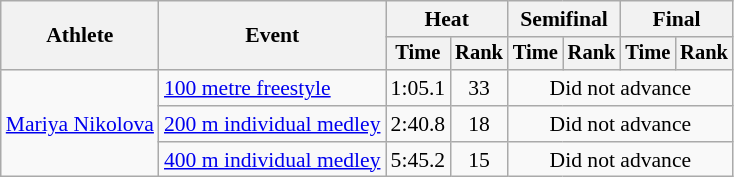<table class=wikitable style="font-size:90%; text-align:center;">
<tr>
<th rowspan="2">Athlete</th>
<th rowspan="2">Event</th>
<th colspan="2">Heat</th>
<th colspan="2">Semifinal</th>
<th colspan="2">Final</th>
</tr>
<tr style="font-size:95%">
<th>Time</th>
<th>Rank</th>
<th>Time</th>
<th>Rank</th>
<th>Time</th>
<th>Rank</th>
</tr>
<tr>
<td align=left rowspan=3><a href='#'>Mariya Nikolova</a></td>
<td align=left rowspan=1><a href='#'>100 metre freestyle</a></td>
<td>1:05.1</td>
<td>33</td>
<td colspan=4>Did not advance</td>
</tr>
<tr>
<td align=left><a href='#'>200 m individual medley</a></td>
<td>2:40.8</td>
<td>18</td>
<td colspan=4>Did not advance</td>
</tr>
<tr>
<td align=left><a href='#'>400 m individual medley</a></td>
<td>5:45.2</td>
<td>15</td>
<td colspan=4>Did not advance</td>
</tr>
</table>
